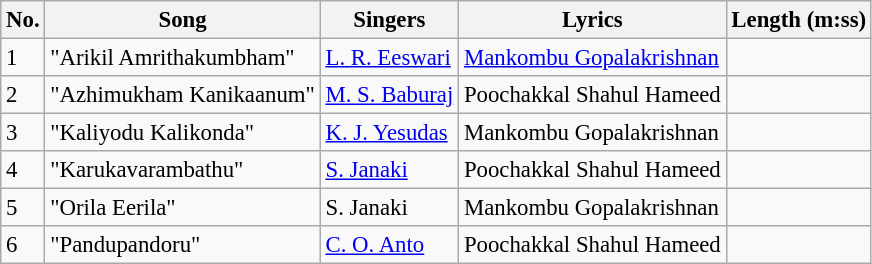<table class="wikitable" style="font-size:95%;">
<tr>
<th>No.</th>
<th>Song</th>
<th>Singers</th>
<th>Lyrics</th>
<th>Length (m:ss)</th>
</tr>
<tr>
<td>1</td>
<td>"Arikil Amrithakumbham"</td>
<td><a href='#'>L. R. Eeswari</a></td>
<td><a href='#'>Mankombu Gopalakrishnan</a></td>
<td></td>
</tr>
<tr>
<td>2</td>
<td>"Azhimukham Kanikaanum"</td>
<td><a href='#'>M. S. Baburaj</a></td>
<td>Poochakkal Shahul Hameed</td>
<td></td>
</tr>
<tr>
<td>3</td>
<td>"Kaliyodu Kalikonda"</td>
<td><a href='#'>K. J. Yesudas</a></td>
<td>Mankombu Gopalakrishnan</td>
<td></td>
</tr>
<tr>
<td>4</td>
<td>"Karukavarambathu"</td>
<td><a href='#'>S. Janaki</a></td>
<td>Poochakkal Shahul Hameed</td>
<td></td>
</tr>
<tr>
<td>5</td>
<td>"Orila Eerila"</td>
<td>S. Janaki</td>
<td>Mankombu Gopalakrishnan</td>
<td></td>
</tr>
<tr>
<td>6</td>
<td>"Pandupandoru"</td>
<td><a href='#'>C. O. Anto</a></td>
<td>Poochakkal Shahul Hameed</td>
<td></td>
</tr>
</table>
